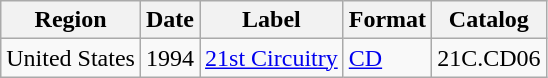<table class="wikitable">
<tr>
<th>Region</th>
<th>Date</th>
<th>Label</th>
<th>Format</th>
<th>Catalog</th>
</tr>
<tr>
<td>United States</td>
<td>1994</td>
<td><a href='#'>21st Circuitry</a></td>
<td><a href='#'>CD</a></td>
<td>21C.CD06</td>
</tr>
</table>
